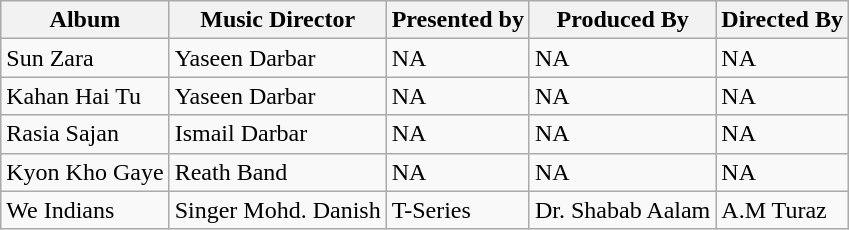<table class="wikitable">
<tr>
<th>Album</th>
<th>Music Director</th>
<th>Presented by</th>
<th>Produced By</th>
<th>Directed By</th>
</tr>
<tr>
<td>Sun Zara</td>
<td>Yaseen Darbar</td>
<td>NA</td>
<td>NA</td>
<td>NA</td>
</tr>
<tr>
<td>Kahan Hai Tu</td>
<td>Yaseen Darbar</td>
<td>NA</td>
<td>NA</td>
<td>NA</td>
</tr>
<tr>
<td>Rasia Sajan</td>
<td>Ismail Darbar</td>
<td>NA</td>
<td>NA</td>
<td>NA</td>
</tr>
<tr>
<td>Kyon Kho Gaye</td>
<td>Reath Band</td>
<td>NA</td>
<td>NA</td>
<td>NA</td>
</tr>
<tr>
<td>We Indians</td>
<td>Singer Mohd. Danish</td>
<td>T-Series</td>
<td>Dr. Shabab Aalam</td>
<td>A.M Turaz</td>
</tr>
</table>
